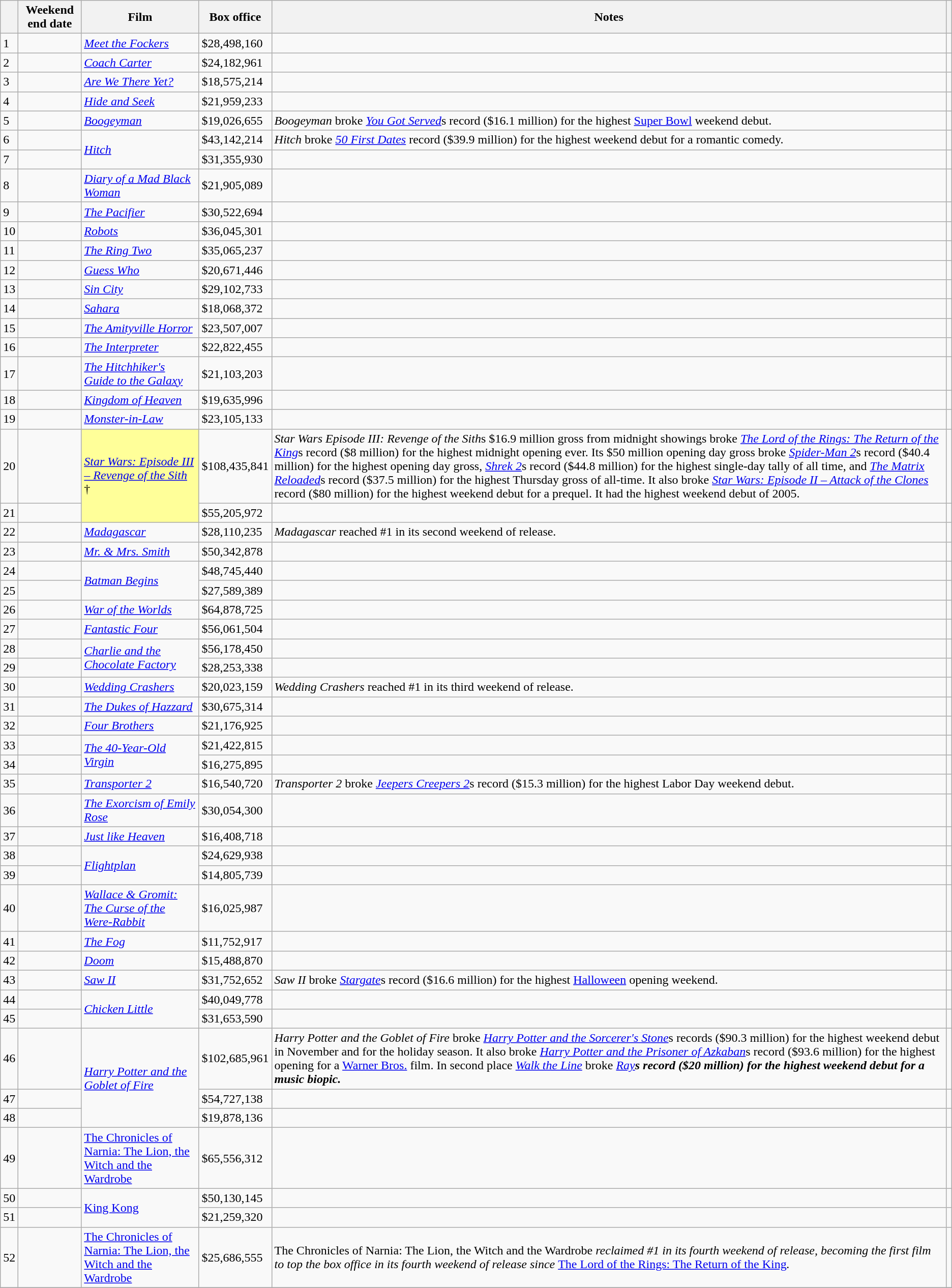<table class="wikitable sortable">
<tr>
<th></th>
<th>Weekend end date</th>
<th>Film</th>
<th>Box office</th>
<th>Notes</th>
<th class="unsortable"></th>
</tr>
<tr>
<td>1</td>
<td></td>
<td><em><a href='#'>Meet the Fockers</a></em></td>
<td>$28,498,160</td>
<td></td>
<td></td>
</tr>
<tr>
<td>2</td>
<td></td>
<td><em><a href='#'>Coach Carter</a></em></td>
<td>$24,182,961</td>
<td></td>
<td></td>
</tr>
<tr>
<td>3</td>
<td></td>
<td><em><a href='#'>Are We There Yet?</a></em></td>
<td>$18,575,214</td>
<td></td>
<td></td>
</tr>
<tr>
<td>4</td>
<td></td>
<td><em><a href='#'>Hide and Seek</a></em></td>
<td>$21,959,233</td>
<td></td>
<td></td>
</tr>
<tr>
<td>5</td>
<td></td>
<td><em><a href='#'>Boogeyman</a></em></td>
<td>$19,026,655</td>
<td><em>Boogeyman</em> broke <em><a href='#'>You Got Served</a></em>s record ($16.1 million) for the highest <a href='#'>Super Bowl</a> weekend debut.</td>
<td></td>
</tr>
<tr>
<td>6</td>
<td></td>
<td rowspan="2"><em><a href='#'>Hitch</a></em></td>
<td>$43,142,214</td>
<td><em>Hitch</em> broke <em><a href='#'>50 First Dates</a></em> record ($39.9 million) for the highest weekend debut for a romantic comedy.</td>
<td></td>
</tr>
<tr>
<td>7</td>
<td></td>
<td>$31,355,930</td>
<td></td>
<td></td>
</tr>
<tr>
<td>8</td>
<td></td>
<td><em><a href='#'>Diary of a Mad Black Woman</a></em></td>
<td>$21,905,089</td>
<td></td>
<td></td>
</tr>
<tr>
<td>9</td>
<td></td>
<td><em><a href='#'>The Pacifier</a></em></td>
<td>$30,522,694</td>
<td></td>
<td></td>
</tr>
<tr>
<td>10</td>
<td></td>
<td><em><a href='#'>Robots</a></em></td>
<td>$36,045,301</td>
<td></td>
<td></td>
</tr>
<tr>
<td>11</td>
<td></td>
<td><em><a href='#'>The Ring Two</a></em></td>
<td>$35,065,237</td>
<td></td>
<td></td>
</tr>
<tr>
<td>12</td>
<td></td>
<td><em><a href='#'>Guess Who</a></em></td>
<td>$20,671,446</td>
<td></td>
<td></td>
</tr>
<tr>
<td>13</td>
<td></td>
<td><em><a href='#'>Sin City</a></em></td>
<td>$29,102,733</td>
<td></td>
<td></td>
</tr>
<tr>
<td>14</td>
<td></td>
<td><em><a href='#'>Sahara</a></em></td>
<td>$18,068,372</td>
<td></td>
<td></td>
</tr>
<tr>
<td>15</td>
<td></td>
<td><em><a href='#'>The Amityville Horror</a></em></td>
<td>$23,507,007</td>
<td></td>
<td></td>
</tr>
<tr>
<td>16</td>
<td></td>
<td><em><a href='#'>The Interpreter</a></em></td>
<td>$22,822,455</td>
<td></td>
<td></td>
</tr>
<tr>
<td>17</td>
<td></td>
<td><em><a href='#'>The Hitchhiker's Guide to the Galaxy</a></em></td>
<td>$21,103,203</td>
<td></td>
<td></td>
</tr>
<tr>
<td>18</td>
<td></td>
<td><em><a href='#'>Kingdom of Heaven</a></em></td>
<td>$19,635,996</td>
<td></td>
<td></td>
</tr>
<tr>
<td>19</td>
<td></td>
<td><em><a href='#'>Monster-in-Law</a></em></td>
<td>$23,105,133</td>
<td></td>
<td></td>
</tr>
<tr>
<td>20</td>
<td></td>
<td rowspan="2" style="background-color:#FFFF99"><em><a href='#'>Star Wars: Episode III – Revenge of the Sith</a></em> †</td>
<td>$108,435,841</td>
<td><em>Star Wars Episode III: Revenge of the Sith</em>s $16.9 million gross from midnight showings broke <em><a href='#'>The Lord of the Rings: The Return of the King</a></em>s record ($8 million) for the highest midnight opening ever. Its $50 million opening day gross broke <em><a href='#'>Spider-Man 2</a></em>s record ($40.4 million) for the highest opening day gross, <em><a href='#'>Shrek 2</a></em>s record ($44.8 million) for the highest single-day tally of all time, and <em><a href='#'>The Matrix Reloaded</a></em>s record ($37.5 million) for the highest Thursday gross of all-time. It also broke <em><a href='#'>Star Wars: Episode II – Attack of the Clones</a></em> record ($80 million) for the highest weekend debut for a prequel. It had the highest weekend debut of 2005.</td>
<td></td>
</tr>
<tr>
<td>21</td>
<td></td>
<td>$55,205,972</td>
<td></td>
<td></td>
</tr>
<tr>
<td>22</td>
<td></td>
<td><em><a href='#'>Madagascar</a></em></td>
<td>$28,110,235</td>
<td><em>Madagascar</em> reached #1 in its second weekend of release.</td>
<td></td>
</tr>
<tr>
<td>23</td>
<td></td>
<td><em><a href='#'>Mr. & Mrs. Smith</a></em></td>
<td>$50,342,878</td>
<td></td>
<td></td>
</tr>
<tr>
<td>24</td>
<td></td>
<td rowspan="2"><em><a href='#'>Batman Begins</a></em></td>
<td>$48,745,440</td>
<td></td>
<td></td>
</tr>
<tr>
<td>25</td>
<td></td>
<td>$27,589,389</td>
<td></td>
<td></td>
</tr>
<tr>
<td>26</td>
<td></td>
<td><em><a href='#'>War of the Worlds</a></em></td>
<td>$64,878,725</td>
<td></td>
<td></td>
</tr>
<tr>
<td>27</td>
<td></td>
<td><em><a href='#'>Fantastic Four</a></em></td>
<td>$56,061,504</td>
<td></td>
<td></td>
</tr>
<tr>
<td>28</td>
<td></td>
<td rowspan="2"><em><a href='#'>Charlie and the Chocolate Factory</a></em></td>
<td>$56,178,450</td>
<td></td>
<td></td>
</tr>
<tr>
<td>29</td>
<td></td>
<td>$28,253,338</td>
<td></td>
<td></td>
</tr>
<tr>
<td>30</td>
<td></td>
<td><em><a href='#'>Wedding Crashers</a></em></td>
<td>$20,023,159</td>
<td><em>Wedding Crashers</em> reached #1 in its third weekend of release.</td>
<td></td>
</tr>
<tr>
<td>31</td>
<td></td>
<td><em><a href='#'>The Dukes of Hazzard</a></em></td>
<td>$30,675,314</td>
<td></td>
<td></td>
</tr>
<tr>
<td>32</td>
<td></td>
<td><em><a href='#'>Four Brothers</a></em></td>
<td>$21,176,925</td>
<td></td>
<td></td>
</tr>
<tr>
<td>33</td>
<td></td>
<td rowspan="2"><em><a href='#'>The 40-Year-Old Virgin</a></em></td>
<td>$21,422,815</td>
<td></td>
<td></td>
</tr>
<tr>
<td>34</td>
<td></td>
<td>$16,275,895</td>
<td></td>
<td></td>
</tr>
<tr>
<td>35</td>
<td></td>
<td><em><a href='#'>Transporter 2</a></em></td>
<td>$16,540,720</td>
<td><em>Transporter 2</em> broke <em><a href='#'>Jeepers Creepers 2</a></em>s record ($15.3 million) for the highest Labor Day weekend debut.</td>
<td></td>
</tr>
<tr>
<td>36</td>
<td></td>
<td><em><a href='#'>The Exorcism of Emily Rose</a></em></td>
<td>$30,054,300</td>
<td></td>
<td></td>
</tr>
<tr>
<td>37</td>
<td></td>
<td><em><a href='#'>Just like Heaven</a></em></td>
<td>$16,408,718</td>
<td></td>
<td></td>
</tr>
<tr>
<td>38</td>
<td></td>
<td rowspan="2"><em><a href='#'>Flightplan</a></em></td>
<td>$24,629,938</td>
<td></td>
<td></td>
</tr>
<tr>
<td>39</td>
<td></td>
<td>$14,805,739</td>
<td></td>
<td></td>
</tr>
<tr>
<td>40</td>
<td></td>
<td><em><a href='#'>Wallace & Gromit: The Curse of the Were-Rabbit</a></em></td>
<td>$16,025,987</td>
<td></td>
<td></td>
</tr>
<tr>
<td>41</td>
<td></td>
<td><em><a href='#'>The Fog</a></em></td>
<td>$11,752,917</td>
<td></td>
<td></td>
</tr>
<tr>
<td>42</td>
<td></td>
<td><em><a href='#'>Doom</a></em></td>
<td>$15,488,870</td>
<td></td>
<td></td>
</tr>
<tr>
<td>43</td>
<td></td>
<td><em><a href='#'>Saw II</a></em></td>
<td>$31,752,652</td>
<td><em>Saw II</em> broke <em><a href='#'>Stargate</a></em>s record ($16.6 million) for the highest <a href='#'>Halloween</a> opening weekend.</td>
<td></td>
</tr>
<tr>
<td>44</td>
<td></td>
<td rowspan="2"><em><a href='#'>Chicken Little</a></em></td>
<td>$40,049,778</td>
<td></td>
<td></td>
</tr>
<tr>
<td>45</td>
<td></td>
<td>$31,653,590</td>
<td></td>
<td></td>
</tr>
<tr>
<td>46</td>
<td></td>
<td rowspan="3"><em><a href='#'>Harry Potter and the Goblet of Fire</a></em></td>
<td>$102,685,961</td>
<td><em>Harry Potter and the Goblet of Fire</em> broke <em><a href='#'>Harry Potter and the Sorcerer's Stone</a></em>s records ($90.3 million) for the highest weekend debut in November and for the holiday season. It also broke <em><a href='#'>Harry Potter and the Prisoner of Azkaban</a></em>s record ($93.6 million) for the highest opening for a <a href='#'>Warner Bros.</a> film. In second place <em><a href='#'>Walk the Line</a></em> broke <em><a href='#'>Ray</a><strong>s record ($20 million) for the highest weekend debut for a music biopic.</td>
<td></td>
</tr>
<tr>
<td>47</td>
<td></td>
<td>$54,727,138</td>
<td></td>
<td></td>
</tr>
<tr>
<td>48</td>
<td></td>
<td>$19,878,136</td>
<td></td>
<td></td>
</tr>
<tr>
<td>49</td>
<td></td>
<td></em><a href='#'>The Chronicles of Narnia: The Lion, the Witch and the Wardrobe</a><em></td>
<td>$65,556,312</td>
<td></td>
<td></td>
</tr>
<tr>
<td>50</td>
<td></td>
<td rowspan="2"></em><a href='#'>King Kong</a><em></td>
<td>$50,130,145</td>
<td></td>
<td></td>
</tr>
<tr>
<td>51</td>
<td></td>
<td>$21,259,320</td>
<td></td>
<td></td>
</tr>
<tr>
<td>52</td>
<td></td>
<td></em><a href='#'>The Chronicles of Narnia: The Lion, the Witch and the Wardrobe</a><em></td>
<td>$25,686,555</td>
<td></em>The Chronicles of Narnia: The Lion, the Witch and the Wardrobe<em> reclaimed #1 in its fourth weekend of release, becoming the first film to top the box office in its fourth weekend of release since </em><a href='#'>The Lord of the Rings: The Return of the King</a><em>.</td>
<td></td>
</tr>
<tr>
</tr>
</table>
